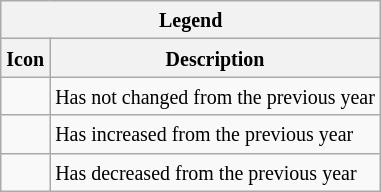<table class="wikitable">
<tr>
<th colspan="2"><small>Legend</small></th>
</tr>
<tr>
<th><small> Icon</small></th>
<th><small> Description</small></th>
</tr>
<tr>
<td></td>
<td><small>Has not changed from the previous year</small></td>
</tr>
<tr>
<td></td>
<td><small>Has increased from the previous year</small></td>
</tr>
<tr>
<td></td>
<td><small>Has decreased from the previous year</small></td>
</tr>
</table>
